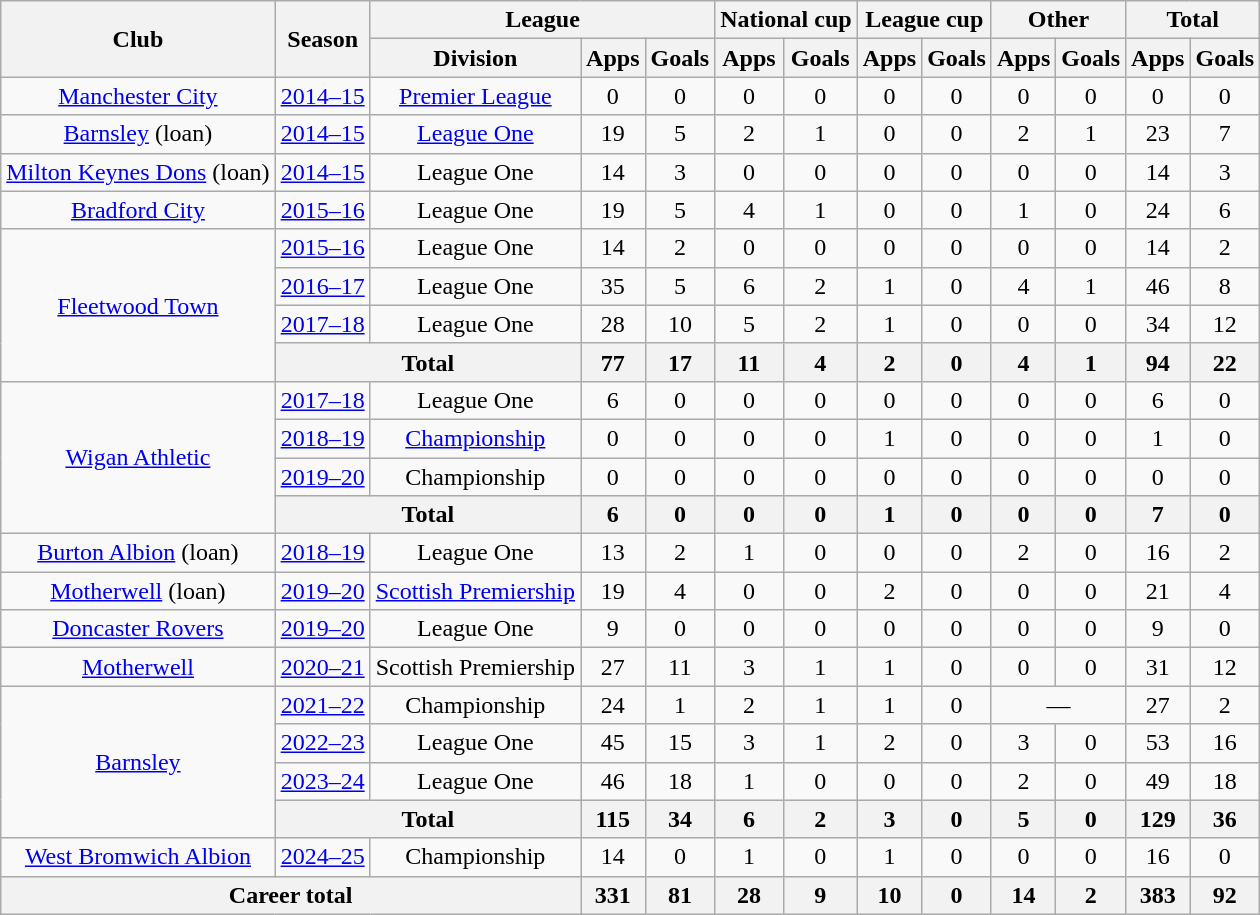<table class="wikitable" style="text-align:center">
<tr>
<th rowspan="2">Club</th>
<th rowspan="2">Season</th>
<th colspan="3">League</th>
<th colspan="2">National cup</th>
<th colspan="2">League cup</th>
<th colspan="2">Other</th>
<th colspan="2">Total</th>
</tr>
<tr>
<th>Division</th>
<th>Apps</th>
<th>Goals</th>
<th>Apps</th>
<th>Goals</th>
<th>Apps</th>
<th>Goals</th>
<th>Apps</th>
<th>Goals</th>
<th>Apps</th>
<th>Goals</th>
</tr>
<tr>
<td><a href='#'>Manchester City</a></td>
<td><a href='#'>2014–15</a></td>
<td><a href='#'>Premier League</a></td>
<td>0</td>
<td>0</td>
<td>0</td>
<td>0</td>
<td>0</td>
<td>0</td>
<td>0</td>
<td>0</td>
<td>0</td>
<td>0</td>
</tr>
<tr>
<td><a href='#'>Barnsley</a> (loan)</td>
<td><a href='#'>2014–15</a></td>
<td><a href='#'>League One</a></td>
<td>19</td>
<td>5</td>
<td>2</td>
<td>1</td>
<td>0</td>
<td>0</td>
<td>2</td>
<td>1</td>
<td>23</td>
<td>7</td>
</tr>
<tr>
<td><a href='#'>Milton Keynes Dons</a> (loan)</td>
<td><a href='#'>2014–15</a></td>
<td>League One</td>
<td>14</td>
<td>3</td>
<td>0</td>
<td>0</td>
<td>0</td>
<td>0</td>
<td>0</td>
<td>0</td>
<td>14</td>
<td>3</td>
</tr>
<tr>
<td><a href='#'>Bradford City</a></td>
<td><a href='#'>2015–16</a></td>
<td>League One</td>
<td>19</td>
<td>5</td>
<td>4</td>
<td>1</td>
<td>0</td>
<td>0</td>
<td>1</td>
<td>0</td>
<td>24</td>
<td>6</td>
</tr>
<tr>
<td rowspan="4"><a href='#'>Fleetwood Town</a></td>
<td><a href='#'>2015–16</a></td>
<td>League One</td>
<td>14</td>
<td>2</td>
<td>0</td>
<td>0</td>
<td>0</td>
<td>0</td>
<td>0</td>
<td>0</td>
<td>14</td>
<td>2</td>
</tr>
<tr>
<td><a href='#'>2016–17</a></td>
<td>League One</td>
<td>35</td>
<td>5</td>
<td>6</td>
<td>2</td>
<td>1</td>
<td>0</td>
<td>4</td>
<td>1</td>
<td>46</td>
<td>8</td>
</tr>
<tr>
<td><a href='#'>2017–18</a></td>
<td>League One</td>
<td>28</td>
<td>10</td>
<td>5</td>
<td>2</td>
<td>1</td>
<td>0</td>
<td>0</td>
<td>0</td>
<td>34</td>
<td>12</td>
</tr>
<tr>
<th colspan="2">Total</th>
<th>77</th>
<th>17</th>
<th>11</th>
<th>4</th>
<th>2</th>
<th>0</th>
<th>4</th>
<th>1</th>
<th>94</th>
<th>22</th>
</tr>
<tr>
<td rowspan="4"><a href='#'>Wigan Athletic</a></td>
<td><a href='#'>2017–18</a></td>
<td>League One</td>
<td>6</td>
<td>0</td>
<td>0</td>
<td>0</td>
<td>0</td>
<td>0</td>
<td>0</td>
<td>0</td>
<td>6</td>
<td>0</td>
</tr>
<tr>
<td><a href='#'>2018–19</a></td>
<td><a href='#'>Championship</a></td>
<td>0</td>
<td>0</td>
<td>0</td>
<td>0</td>
<td>1</td>
<td>0</td>
<td>0</td>
<td>0</td>
<td>1</td>
<td>0</td>
</tr>
<tr>
<td><a href='#'>2019–20</a></td>
<td>Championship</td>
<td>0</td>
<td>0</td>
<td>0</td>
<td>0</td>
<td>0</td>
<td>0</td>
<td>0</td>
<td>0</td>
<td>0</td>
<td>0</td>
</tr>
<tr>
<th colspan="2">Total</th>
<th>6</th>
<th>0</th>
<th>0</th>
<th>0</th>
<th>1</th>
<th>0</th>
<th>0</th>
<th>0</th>
<th>7</th>
<th>0</th>
</tr>
<tr>
<td><a href='#'>Burton Albion</a> (loan)</td>
<td><a href='#'>2018–19</a></td>
<td>League One</td>
<td>13</td>
<td>2</td>
<td>1</td>
<td>0</td>
<td>0</td>
<td>0</td>
<td>2</td>
<td>0</td>
<td>16</td>
<td>2</td>
</tr>
<tr>
<td><a href='#'>Motherwell</a> (loan)</td>
<td><a href='#'>2019–20</a></td>
<td><a href='#'>Scottish Premiership</a></td>
<td>19</td>
<td>4</td>
<td>0</td>
<td>0</td>
<td>2</td>
<td>0</td>
<td>0</td>
<td>0</td>
<td>21</td>
<td>4</td>
</tr>
<tr>
<td><a href='#'>Doncaster Rovers</a></td>
<td><a href='#'>2019–20</a></td>
<td>League One</td>
<td>9</td>
<td>0</td>
<td>0</td>
<td>0</td>
<td>0</td>
<td>0</td>
<td>0</td>
<td>0</td>
<td>9</td>
<td>0</td>
</tr>
<tr>
<td><a href='#'>Motherwell</a></td>
<td><a href='#'>2020–21</a></td>
<td>Scottish Premiership</td>
<td>27</td>
<td>11</td>
<td>3</td>
<td>1</td>
<td>1</td>
<td>0</td>
<td>0</td>
<td>0</td>
<td>31</td>
<td>12</td>
</tr>
<tr>
<td rowspan="4"><a href='#'>Barnsley</a></td>
<td><a href='#'>2021–22</a></td>
<td>Championship</td>
<td>24</td>
<td>1</td>
<td>2</td>
<td>1</td>
<td>1</td>
<td>0</td>
<td colspan="2">—</td>
<td>27</td>
<td>2</td>
</tr>
<tr>
<td><a href='#'>2022–23</a></td>
<td>League One</td>
<td>45</td>
<td>15</td>
<td>3</td>
<td>1</td>
<td>2</td>
<td>0</td>
<td>3</td>
<td>0</td>
<td>53</td>
<td>16</td>
</tr>
<tr>
<td><a href='#'>2023–24</a></td>
<td>League One</td>
<td>46</td>
<td>18</td>
<td>1</td>
<td>0</td>
<td>0</td>
<td>0</td>
<td>2</td>
<td>0</td>
<td>49</td>
<td>18</td>
</tr>
<tr>
<th colspan="2">Total</th>
<th>115</th>
<th>34</th>
<th>6</th>
<th>2</th>
<th>3</th>
<th>0</th>
<th>5</th>
<th>0</th>
<th>129</th>
<th>36</th>
</tr>
<tr>
<td><a href='#'>West Bromwich Albion</a></td>
<td><a href='#'>2024–25</a></td>
<td>Championship</td>
<td>14</td>
<td>0</td>
<td>1</td>
<td>0</td>
<td>1</td>
<td>0</td>
<td>0</td>
<td>0</td>
<td>16</td>
<td>0</td>
</tr>
<tr>
<th colspan="3">Career total</th>
<th>331</th>
<th>81</th>
<th>28</th>
<th>9</th>
<th>10</th>
<th>0</th>
<th>14</th>
<th>2</th>
<th>383</th>
<th>92</th>
</tr>
</table>
